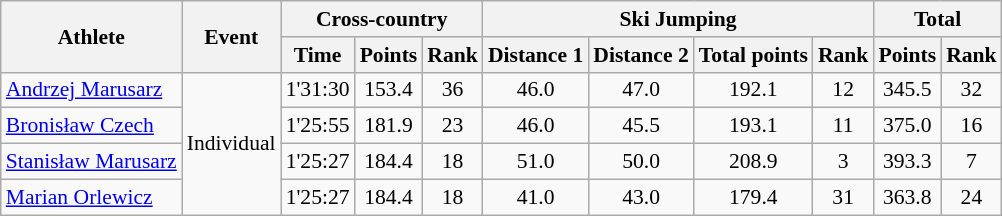<table class="wikitable" style="font-size:90%">
<tr>
<th rowspan="2">Athlete</th>
<th rowspan="2">Event</th>
<th colspan="3">Cross-country</th>
<th colspan="4">Ski Jumping</th>
<th colspan="2">Total</th>
</tr>
<tr>
<th>Time</th>
<th>Points</th>
<th>Rank</th>
<th>Distance 1</th>
<th>Distance 2</th>
<th>Total points</th>
<th>Rank</th>
<th>Points</th>
<th>Rank</th>
</tr>
<tr>
<td><a href='#'>Andrzej Marusarz</a></td>
<td rowspan="4">Individual</td>
<td align="center">1'31:30</td>
<td align="center">153.4</td>
<td align="center">36</td>
<td align="center">46.0</td>
<td align="center">47.0</td>
<td align="center">192.1</td>
<td align="center">12</td>
<td align="center">345.5</td>
<td align="center">32</td>
</tr>
<tr>
<td><a href='#'>Bronisław Czech</a></td>
<td align="center">1'25:55</td>
<td align="center">181.9</td>
<td align="center">23</td>
<td align="center">46.0</td>
<td align="center">45.5</td>
<td align="center">193.1</td>
<td align="center">11</td>
<td align="center">375.0</td>
<td align="center">16</td>
</tr>
<tr>
<td><a href='#'>Stanisław Marusarz</a></td>
<td align="center">1'25:27</td>
<td align="center">184.4</td>
<td align="center">18</td>
<td align="center">51.0</td>
<td align="center">50.0</td>
<td align="center">208.9</td>
<td align="center">3</td>
<td align="center">393.3</td>
<td align="center">7</td>
</tr>
<tr>
<td><a href='#'>Marian Orlewicz</a></td>
<td align="center">1'25:27</td>
<td align="center">184.4</td>
<td align="center">18</td>
<td align="center">41.0</td>
<td align="center">43.0</td>
<td align="center">179.4</td>
<td align="center">31</td>
<td align="center">363.8</td>
<td align="center">24</td>
</tr>
</table>
